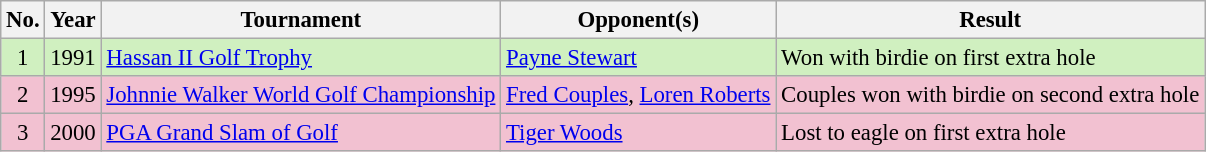<table class="wikitable" style="font-size:95%;">
<tr>
<th>No.</th>
<th>Year</th>
<th>Tournament</th>
<th>Opponent(s)</th>
<th>Result</th>
</tr>
<tr style="background:#D0F0C0;">
<td align=center>1</td>
<td>1991</td>
<td><a href='#'>Hassan II Golf Trophy</a></td>
<td> <a href='#'>Payne Stewart</a></td>
<td>Won with birdie on first extra hole</td>
</tr>
<tr style="background:#F2C1D1;">
<td align=center>2</td>
<td>1995</td>
<td><a href='#'>Johnnie Walker World Golf Championship</a></td>
<td> <a href='#'>Fred Couples</a>,  <a href='#'>Loren Roberts</a></td>
<td>Couples won with birdie on second extra hole</td>
</tr>
<tr style="background:#F2C1D1;">
<td align=center>3</td>
<td>2000</td>
<td><a href='#'>PGA Grand Slam of Golf</a></td>
<td> <a href='#'>Tiger Woods</a></td>
<td>Lost to eagle on first extra hole</td>
</tr>
</table>
